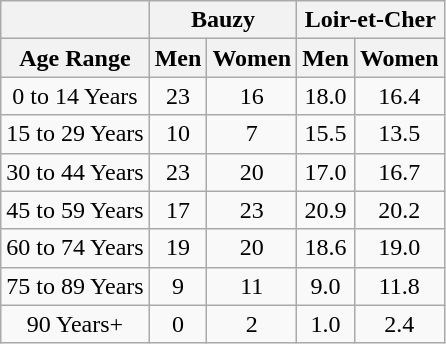<table class="wikitable" style="text-align:center;">
<tr>
<th></th>
<th colspan=2>Bauzy</th>
<th colspan=2>Loir-et-Cher</th>
</tr>
<tr>
<th>Age Range</th>
<th>Men</th>
<th>Women</th>
<th>Men</th>
<th>Women</th>
</tr>
<tr>
<td>0 to 14 Years</td>
<td>23</td>
<td>16</td>
<td>18.0</td>
<td>16.4</td>
</tr>
<tr>
<td>15 to 29 Years</td>
<td>10</td>
<td>7</td>
<td>15.5</td>
<td>13.5</td>
</tr>
<tr>
<td>30 to 44 Years</td>
<td>23</td>
<td>20</td>
<td>17.0</td>
<td>16.7</td>
</tr>
<tr>
<td>45 to 59 Years</td>
<td>17</td>
<td>23</td>
<td>20.9</td>
<td>20.2</td>
</tr>
<tr>
<td>60 to 74 Years</td>
<td>19</td>
<td>20</td>
<td>18.6</td>
<td>19.0</td>
</tr>
<tr>
<td>75 to 89 Years</td>
<td>9</td>
<td>11</td>
<td>9.0</td>
<td>11.8</td>
</tr>
<tr>
<td>90 Years+</td>
<td>0</td>
<td>2</td>
<td>1.0</td>
<td>2.4</td>
</tr>
</table>
